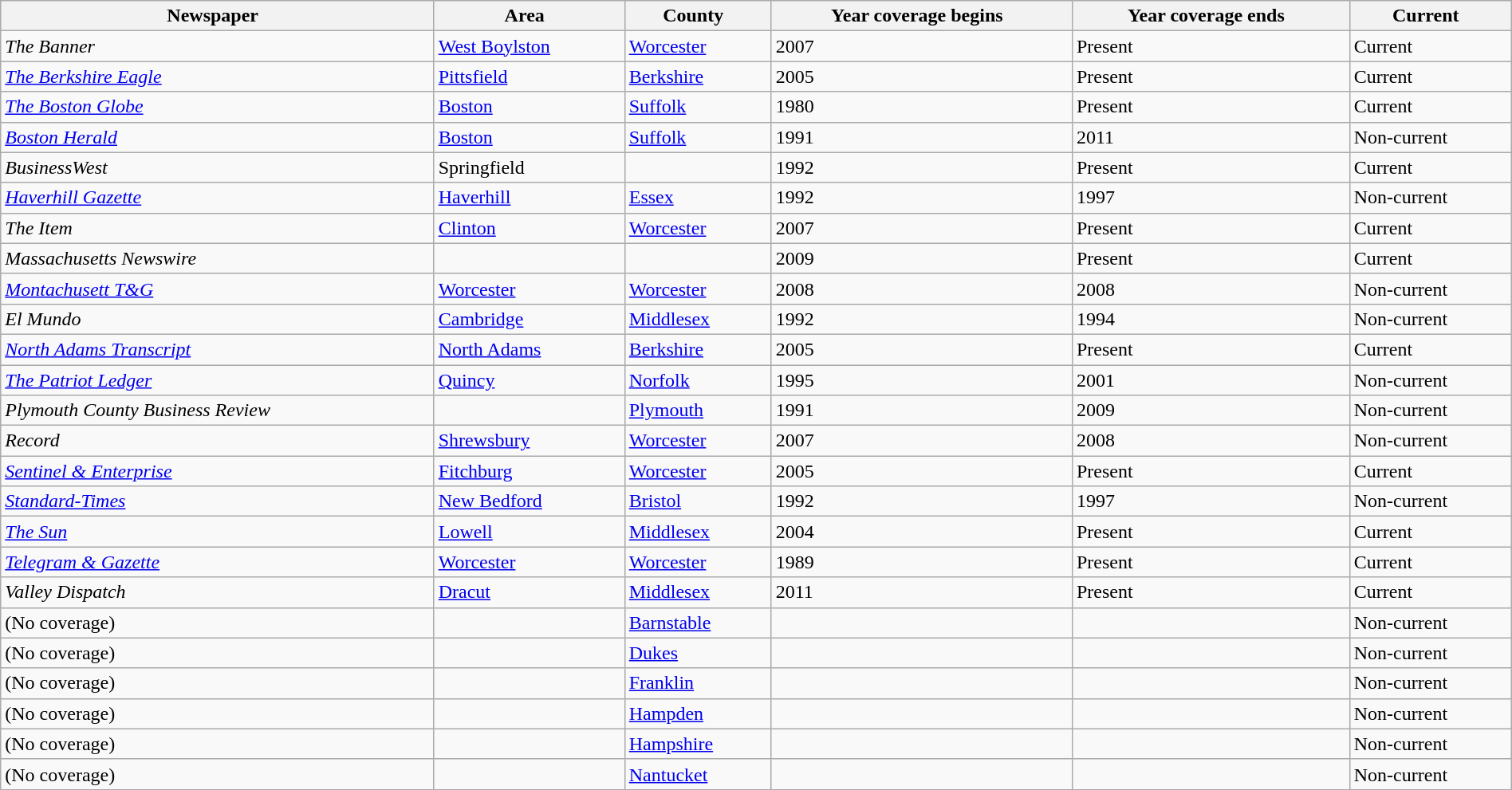<table class="wikitable sortable" style="width:100%">
<tr>
<th width="*"><strong>Newspaper</strong>  </th>
<th width="*"><strong>Area</strong>  </th>
<th width="*"><strong>County</strong>  </th>
<th width="*"><strong>Year coverage begins</strong>  </th>
<th width="*"><strong>Year coverage ends</strong>  </th>
<th width="*"><strong>Current</strong>  </th>
</tr>
<tr ->
<td><em>The Banner</em> </td>
<td><a href='#'>West Boylston</a></td>
<td><a href='#'>Worcester</a></td>
<td>2007</td>
<td>Present</td>
<td>Current</td>
</tr>
<tr ->
<td><em><a href='#'>The Berkshire Eagle</a></em></td>
<td><a href='#'>Pittsfield</a></td>
<td><a href='#'>Berkshire</a></td>
<td>2005</td>
<td>Present</td>
<td>Current</td>
</tr>
<tr ->
<td><em><a href='#'>The Boston Globe</a></em></td>
<td><a href='#'>Boston</a></td>
<td><a href='#'>Suffolk</a></td>
<td>1980</td>
<td>Present</td>
<td>Current</td>
</tr>
<tr ->
<td><em><a href='#'>Boston Herald</a></em></td>
<td><a href='#'>Boston</a></td>
<td><a href='#'>Suffolk</a></td>
<td>1991</td>
<td>2011</td>
<td>Non-current</td>
</tr>
<tr ->
<td><em>BusinessWest</em></td>
<td>Springfield</td>
<td></td>
<td>1992</td>
<td>Present</td>
<td>Current</td>
</tr>
<tr ->
<td><em><a href='#'>Haverhill Gazette</a></em></td>
<td><a href='#'>Haverhill</a></td>
<td><a href='#'>Essex</a></td>
<td>1992</td>
<td>1997</td>
<td>Non-current</td>
</tr>
<tr ->
<td><em>The Item</em> </td>
<td><a href='#'>Clinton</a></td>
<td><a href='#'>Worcester</a></td>
<td>2007</td>
<td>Present</td>
<td>Current</td>
</tr>
<tr ->
<td><em>Massachusetts Newswire</em></td>
<td></td>
<td></td>
<td>2009</td>
<td>Present</td>
<td>Current</td>
</tr>
<tr ->
<td><em><a href='#'>Montachusett T&G</a></em></td>
<td><a href='#'>Worcester</a></td>
<td><a href='#'>Worcester</a></td>
<td>2008</td>
<td>2008</td>
<td>Non-current</td>
</tr>
<tr ->
<td><em>El Mundo</em></td>
<td><a href='#'>Cambridge</a></td>
<td><a href='#'>Middlesex</a></td>
<td>1992</td>
<td>1994</td>
<td>Non-current</td>
</tr>
<tr ->
<td><em><a href='#'>North Adams Transcript</a></em></td>
<td><a href='#'>North Adams</a></td>
<td><a href='#'>Berkshire</a></td>
<td>2005</td>
<td>Present</td>
<td>Current</td>
</tr>
<tr ->
<td><em><a href='#'>The Patriot Ledger</a></em></td>
<td><a href='#'>Quincy</a></td>
<td><a href='#'>Norfolk</a></td>
<td>1995</td>
<td>2001</td>
<td>Non-current</td>
</tr>
<tr ->
<td><em>Plymouth County Business Review</em></td>
<td></td>
<td><a href='#'>Plymouth</a></td>
<td>1991</td>
<td>2009</td>
<td>Non-current</td>
</tr>
<tr ->
<td><em>Record</em></td>
<td><a href='#'>Shrewsbury</a></td>
<td><a href='#'>Worcester</a></td>
<td>2007</td>
<td>2008</td>
<td>Non-current</td>
</tr>
<tr ->
<td><em><a href='#'>Sentinel & Enterprise</a></em></td>
<td><a href='#'>Fitchburg</a></td>
<td><a href='#'>Worcester</a></td>
<td>2005</td>
<td>Present</td>
<td>Current</td>
</tr>
<tr ->
<td><em><a href='#'>Standard-Times</a></em></td>
<td><a href='#'>New Bedford</a></td>
<td><a href='#'>Bristol</a></td>
<td>1992</td>
<td>1997</td>
<td>Non-current</td>
</tr>
<tr ->
<td><em><a href='#'>The Sun</a></em></td>
<td><a href='#'>Lowell</a></td>
<td><a href='#'>Middlesex</a></td>
<td>2004</td>
<td>Present</td>
<td>Current</td>
</tr>
<tr ->
<td><em><a href='#'>Telegram & Gazette</a></em></td>
<td><a href='#'>Worcester</a></td>
<td><a href='#'>Worcester</a></td>
<td>1989</td>
<td>Present</td>
<td>Current</td>
</tr>
<tr ->
<td><em>Valley Dispatch</em> </td>
<td><a href='#'>Dracut</a></td>
<td><a href='#'>Middlesex</a></td>
<td>2011</td>
<td>Present</td>
<td>Current</td>
</tr>
<tr ->
<td>(No coverage)</td>
<td></td>
<td><a href='#'>Barnstable</a></td>
<td></td>
<td></td>
<td>Non-current</td>
</tr>
<tr ->
<td>(No coverage)</td>
<td></td>
<td><a href='#'>Dukes</a></td>
<td></td>
<td></td>
<td>Non-current</td>
</tr>
<tr ->
<td>(No coverage)</td>
<td></td>
<td><a href='#'>Franklin</a></td>
<td></td>
<td></td>
<td>Non-current</td>
</tr>
<tr ->
<td>(No coverage)</td>
<td></td>
<td><a href='#'>Hampden</a></td>
<td></td>
<td></td>
<td>Non-current</td>
</tr>
<tr ->
<td>(No coverage)</td>
<td></td>
<td><a href='#'>Hampshire</a></td>
<td></td>
<td></td>
<td>Non-current</td>
</tr>
<tr ->
<td>(No coverage)</td>
<td></td>
<td><a href='#'>Nantucket</a></td>
<td></td>
<td></td>
<td>Non-current</td>
</tr>
<tr ->
</tr>
</table>
